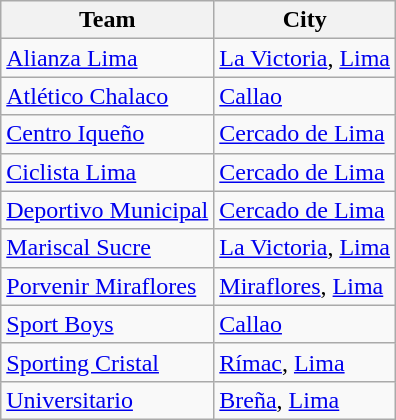<table class="wikitable sortable">
<tr>
<th>Team</th>
<th>City</th>
</tr>
<tr>
<td><a href='#'>Alianza Lima</a></td>
<td><a href='#'>La Victoria</a>, <a href='#'>Lima</a></td>
</tr>
<tr>
<td><a href='#'>Atlético Chalaco</a></td>
<td><a href='#'>Callao</a></td>
</tr>
<tr>
<td><a href='#'>Centro Iqueño</a></td>
<td><a href='#'>Cercado de Lima</a></td>
</tr>
<tr>
<td><a href='#'>Ciclista Lima</a></td>
<td><a href='#'>Cercado de Lima</a></td>
</tr>
<tr>
<td><a href='#'>Deportivo Municipal</a></td>
<td><a href='#'>Cercado de Lima</a></td>
</tr>
<tr>
<td><a href='#'>Mariscal Sucre</a></td>
<td><a href='#'>La Victoria</a>, <a href='#'>Lima</a></td>
</tr>
<tr>
<td><a href='#'>Porvenir Miraflores</a></td>
<td><a href='#'>Miraflores</a>, <a href='#'>Lima</a></td>
</tr>
<tr>
<td><a href='#'>Sport Boys</a></td>
<td><a href='#'>Callao</a></td>
</tr>
<tr>
<td><a href='#'>Sporting Cristal</a></td>
<td><a href='#'>Rímac</a>, <a href='#'>Lima</a></td>
</tr>
<tr>
<td><a href='#'>Universitario</a></td>
<td><a href='#'>Breña</a>, <a href='#'>Lima</a></td>
</tr>
</table>
